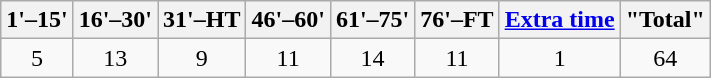<table class="wikitable" style="text-align:center">
<tr>
<th>1'–15'</th>
<th>16'–30'</th>
<th>31'–HT</th>
<th>46'–60'</th>
<th>61'–75'</th>
<th>76'–FT</th>
<th><a href='#'>Extra time</a></th>
<th>"Total"</th>
</tr>
<tr>
<td>5</td>
<td>13</td>
<td>9</td>
<td>11</td>
<td>14</td>
<td>11</td>
<td>1</td>
<td>64</td>
</tr>
</table>
